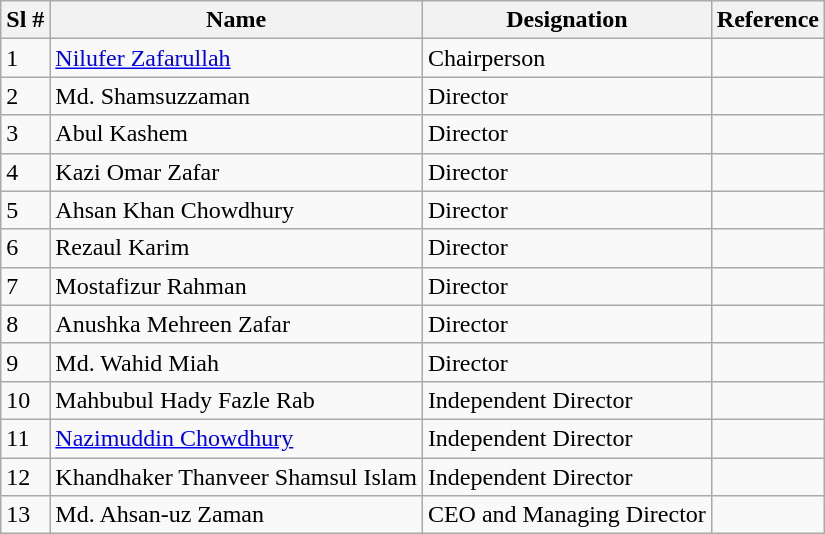<table class="wikitable">
<tr>
<th>Sl #</th>
<th>Name</th>
<th>Designation</th>
<th>Reference</th>
</tr>
<tr>
<td>1</td>
<td><a href='#'>Nilufer Zafarullah</a></td>
<td>Chairperson</td>
<td></td>
</tr>
<tr>
<td>2</td>
<td>Md. Shamsuzzaman</td>
<td>Director</td>
<td></td>
</tr>
<tr>
<td>3</td>
<td>Abul Kashem</td>
<td>Director</td>
<td></td>
</tr>
<tr>
<td>4</td>
<td>Kazi Omar Zafar</td>
<td>Director</td>
<td></td>
</tr>
<tr>
<td>5</td>
<td>Ahsan Khan Chowdhury</td>
<td>Director</td>
<td></td>
</tr>
<tr>
<td>6</td>
<td>Rezaul Karim</td>
<td>Director</td>
<td></td>
</tr>
<tr>
<td>7</td>
<td>Mostafizur Rahman</td>
<td>Director</td>
<td></td>
</tr>
<tr>
<td>8</td>
<td>Anushka Mehreen Zafar</td>
<td>Director</td>
<td></td>
</tr>
<tr>
<td>9</td>
<td>Md. Wahid Miah</td>
<td>Director</td>
<td></td>
</tr>
<tr>
<td>10</td>
<td>Mahbubul Hady Fazle Rab</td>
<td>Independent Director</td>
<td></td>
</tr>
<tr>
<td>11</td>
<td><a href='#'>Nazimuddin Chowdhury</a></td>
<td>Independent Director</td>
<td></td>
</tr>
<tr>
<td>12</td>
<td>Khandhaker Thanveer Shamsul Islam</td>
<td>Independent Director</td>
<td></td>
</tr>
<tr>
<td>13</td>
<td>Md. Ahsan-uz Zaman</td>
<td>CEO and Managing Director</td>
<td></td>
</tr>
</table>
